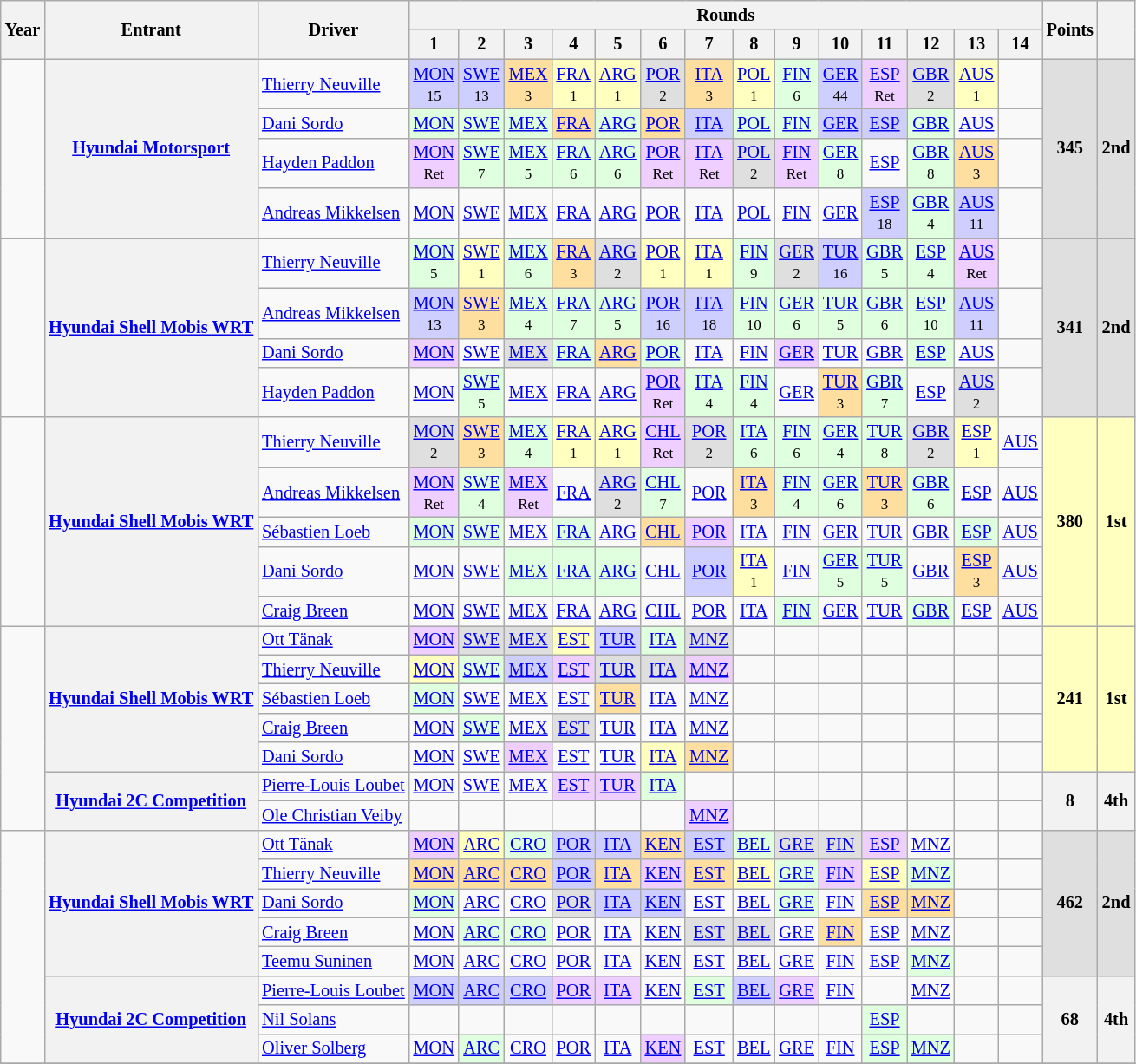<table class="wikitable" style="text-align:center; font-size:85%">
<tr>
<th rowspan="2">Year</th>
<th rowspan="2">Entrant</th>
<th rowspan="2">Driver</th>
<th colspan="14">Rounds</th>
<th rowspan="2">Points</th>
<th rowspan="2"></th>
</tr>
<tr>
<th>1</th>
<th>2</th>
<th>3</th>
<th>4</th>
<th>5</th>
<th>6</th>
<th>7</th>
<th>8</th>
<th>9</th>
<th>10</th>
<th>11</th>
<th>12</th>
<th>13</th>
<th>14</th>
</tr>
<tr>
<td rowspan="4"></td>
<th rowspan="4"> <a href='#'>Hyundai Motorsport</a></th>
<td align="left"> <a href='#'>Thierry Neuville</a></td>
<td style="background:#CFCFFF;"><a href='#'>MON</a><br><small>15</small></td>
<td style="background:#CFCFFF;"><a href='#'>SWE</a><br><small>13</small></td>
<td style="background:#FFDF9F;"><a href='#'>MEX</a><br><small>3</small></td>
<td style="background:#FFFFBF;"><a href='#'>FRA</a><br><small>1</small></td>
<td style="background:#FFFFBF;"><a href='#'>ARG</a><br><small>1</small></td>
<td style="background:#DFDFDF;"><a href='#'>POR</a><br><small>2</small></td>
<td style="background:#FFDF9F;"><a href='#'>ITA</a><br><small>3</small></td>
<td style="background:#FFFFBF;"><a href='#'>POL</a><br><small>1</small></td>
<td style="background:#DFFFDF;"><a href='#'>FIN</a><br><small>6</small></td>
<td style="background:#CFCFFF;"><a href='#'>GER</a><br><small>44</small></td>
<td style="background:#EFCFFF;"><a href='#'>ESP</a><br><small>Ret</small></td>
<td style="background:#DFDFDF;"><a href='#'>GBR</a><br><small>2</small></td>
<td style="background:#FFFFBF;"><a href='#'>AUS</a><br><small>1</small></td>
<td></td>
<th style="background:#DFDFDF" rowspan="4">345</th>
<th style="background:#DFDFDF" rowspan="4">2nd</th>
</tr>
<tr>
<td align="left"> <a href='#'>Dani Sordo</a></td>
<td style="background:#DFFFDF;"><a href='#'>MON</a><br></td>
<td style="background:#DFFFDF;"><a href='#'>SWE</a><br></td>
<td style="background:#DFFFDF;"><a href='#'>MEX</a><br></td>
<td style="background:#FFDF9F;"><a href='#'>FRA</a><br></td>
<td style="background:#DFFFDF;"><a href='#'>ARG</a><br></td>
<td style="background:#FFDF9F;"><a href='#'>POR</a><br></td>
<td style="background:#CFCFFF;"><a href='#'>ITA</a><br></td>
<td style="background:#DFFFDF;"><a href='#'>POL</a><br></td>
<td style="background:#DFFFDF;"><a href='#'>FIN</a><br></td>
<td style="background:#CFCFFF;"><a href='#'>GER</a><br></td>
<td style="background:#CFCFFF;"><a href='#'>ESP</a><br></td>
<td style="background:#DFFFDF;"><a href='#'>GBR</a><br></td>
<td><a href='#'>AUS</a></td>
<td></td>
</tr>
<tr>
<td align="left"> <a href='#'>Hayden Paddon</a></td>
<td style="background:#EFCFFF;"><a href='#'>MON</a><br><small>Ret</small></td>
<td style="background:#DFFFDF;"><a href='#'>SWE</a><br><small>7</small></td>
<td style="background:#DFFFDF;"><a href='#'>MEX</a><br><small>5</small></td>
<td style="background:#DFFFDF;"><a href='#'>FRA</a><br><small>6</small></td>
<td style="background:#DFFFDF;"><a href='#'>ARG</a><br><small>6</small></td>
<td style="background:#EFCFFF;"><a href='#'>POR</a><br><small>Ret</small></td>
<td style="background:#EFCFFF;"><a href='#'>ITA</a><br><small>Ret</small></td>
<td style="background:#DFDFDF;"><a href='#'>POL</a><br><small>2</small></td>
<td style="background:#EFCFFF;"><a href='#'>FIN</a><br><small>Ret</small></td>
<td style="background:#DFFFDF;"><a href='#'>GER</a><br><small>8</small></td>
<td><a href='#'>ESP</a></td>
<td style="background:#DFFFDF;"><a href='#'>GBR</a><br><small>8</small></td>
<td style="background:#FFDF9F;"><a href='#'>AUS</a><br><small>3</small></td>
<td></td>
</tr>
<tr>
<td align="left"> <a href='#'>Andreas Mikkelsen</a></td>
<td><a href='#'>MON</a></td>
<td><a href='#'>SWE</a></td>
<td><a href='#'>MEX</a></td>
<td><a href='#'>FRA</a></td>
<td><a href='#'>ARG</a></td>
<td><a href='#'>POR</a></td>
<td><a href='#'>ITA</a></td>
<td><a href='#'>POL</a></td>
<td><a href='#'>FIN</a></td>
<td><a href='#'>GER</a></td>
<td style="background:#CFCFFF;"><a href='#'>ESP</a><br><small>18</small></td>
<td style="background:#DFFFDF;"><a href='#'>GBR</a><br><small>4</small></td>
<td style="background:#CFCFFF;"><a href='#'>AUS</a><br><small>11</small></td>
<td></td>
</tr>
<tr>
<td rowspan="4"></td>
<th rowspan="4"> <a href='#'>Hyundai Shell Mobis WRT</a></th>
<td align="left"> <a href='#'>Thierry Neuville</a></td>
<td style="background:#DFFFDF;"><a href='#'>MON</a><br><small>5</small></td>
<td style="background:#FFFFBF;"><a href='#'>SWE</a><br><small>1</small></td>
<td style="background:#DFFFDF;"><a href='#'>MEX</a><br><small>6</small></td>
<td style="background:#FFDF9F;"><a href='#'>FRA</a><br><small>3</small></td>
<td style="background:#DFDFDF;"><a href='#'>ARG</a><br><small>2</small></td>
<td style="background:#FFFFBF;"><a href='#'>POR</a><br><small>1</small></td>
<td style="background:#FFFFBF;"><a href='#'>ITA</a><br><small>1</small></td>
<td style="background:#DFFFDF;"><a href='#'>FIN</a><br><small>9</small></td>
<td style="background:#DFDFDF;"><a href='#'>GER</a><br><small>2</small></td>
<td style="background:#CFCFFF;"><a href='#'>TUR</a><br><small>16</small></td>
<td style="background:#DFFFDF;"><a href='#'>GBR</a><br><small>5</small></td>
<td style="background:#DFFFDF;"><a href='#'>ESP</a><br><small>4</small></td>
<td style="background:#EFCFFF;"><a href='#'>AUS</a><br><small>Ret</small></td>
<td></td>
<th style="background:#DFDFDF" rowspan="4">341</th>
<th style="background:#DFDFDF" rowspan="4">2nd</th>
</tr>
<tr>
<td align="left"> <a href='#'>Andreas Mikkelsen</a></td>
<td style="background:#CFCFFF;"><a href='#'>MON</a><br><small>13</small></td>
<td style="background:#FFDF9F;"><a href='#'>SWE</a><br><small>3</small></td>
<td style="background:#DFFFDF;"><a href='#'>MEX</a><br><small>4</small></td>
<td style="background:#DFFFDF;"><a href='#'>FRA</a><br><small>7</small></td>
<td style="background:#DFFFDF;"><a href='#'>ARG</a><br><small>5</small></td>
<td style="background:#CFCFFF;"><a href='#'>POR</a><br><small>16</small></td>
<td style="background:#CFCFFF;"><a href='#'>ITA</a><br><small>18</small></td>
<td style="background:#DFFFDF;"><a href='#'>FIN</a><br><small>10</small></td>
<td style="background:#DFFFDF;"><a href='#'>GER</a><br><small>6</small></td>
<td style="background:#DFFFDF;"><a href='#'>TUR</a><br><small>5</small></td>
<td style="background:#DFFFDF;"><a href='#'>GBR</a><br><small>6</small></td>
<td style="background:#DFFFDF;"><a href='#'>ESP</a><br><small>10</small></td>
<td style="background:#CFCFFF;"><a href='#'>AUS</a><br><small>11</small></td>
<td></td>
</tr>
<tr>
<td align="left"> <a href='#'>Dani Sordo</a></td>
<td style="background:#EFCFFF;"><a href='#'>MON</a><br></td>
<td><a href='#'>SWE</a></td>
<td style="background:#DFDFDF;"><a href='#'>MEX</a><br></td>
<td style="background:#DFFFDF;"><a href='#'>FRA</a><br></td>
<td style="background:#FFDF9F;"><a href='#'>ARG</a><br></td>
<td style="background:#DFFFDF;"><a href='#'>POR</a><br></td>
<td><a href='#'>ITA</a></td>
<td><a href='#'>FIN</a></td>
<td style="background:#EFCFFF;"><a href='#'>GER</a><br></td>
<td><a href='#'>TUR</a></td>
<td><a href='#'>GBR</a></td>
<td style="background:#DFFFDF;"><a href='#'>ESP</a><br></td>
<td><a href='#'>AUS</a></td>
<td></td>
</tr>
<tr>
<td align="left"> <a href='#'>Hayden Paddon</a></td>
<td><a href='#'>MON</a></td>
<td style="background:#DFFFDF;"><a href='#'>SWE</a><br><small>5</small></td>
<td><a href='#'>MEX</a></td>
<td><a href='#'>FRA</a></td>
<td><a href='#'>ARG</a></td>
<td style="background:#EFCFFF;"><a href='#'>POR</a><br><small>Ret</small></td>
<td style="background:#DFFFDF;"><a href='#'>ITA</a><br><small>4</small></td>
<td style="background:#DFFFDF;"><a href='#'>FIN</a><br><small>4</small></td>
<td><a href='#'>GER</a></td>
<td style="background:#FFDF9F;"><a href='#'>TUR</a><br><small>3</small></td>
<td style="background:#DFFFDF;"><a href='#'>GBR</a><br><small>7</small></td>
<td><a href='#'>ESP</a></td>
<td style="background:#DFDFDF;"><a href='#'>AUS</a><br><small>2</small></td>
<td></td>
</tr>
<tr>
<td rowspan="5"></td>
<th rowspan="5"> <a href='#'>Hyundai Shell Mobis WRT</a></th>
<td align="left"> <a href='#'>Thierry Neuville</a></td>
<td style="background:#DFDFDF;"><a href='#'>MON</a><br><small>2</small></td>
<td style="background:#FFDF9F;"><a href='#'>SWE</a><br><small>3</small></td>
<td style="background:#DFFFDF;"><a href='#'>MEX</a><br><small>4</small></td>
<td style="background:#FFFFBF;"><a href='#'>FRA</a><br><small>1</small></td>
<td style="background:#FFFFBF;"><a href='#'>ARG</a><br><small>1</small></td>
<td style="background:#EFCFFF;"><a href='#'>CHL</a><br><small>Ret</small></td>
<td style="background:#DFDFDF;"><a href='#'>POR</a><br><small>2</small></td>
<td style="background:#DFFFDF;"><a href='#'>ITA</a><br><small>6</small></td>
<td style="background:#DFFFDF;"><a href='#'>FIN</a><br><small>6</small></td>
<td style="background:#DFFFDF;"><a href='#'>GER</a><br><small>4</small></td>
<td style="background:#DFFFDF;"><a href='#'>TUR</a><br><small>8</small></td>
<td style="background:#DFDFDF;"><a href='#'>GBR</a><br><small>2</small></td>
<td style="background:#FFFFBF;"><a href='#'>ESP</a><br><small>1</small></td>
<td><a href='#'>AUS</a><br></td>
<th style="background:#FFFFBF" rowspan="5">380</th>
<th style="background:#FFFFBF" rowspan="5">1st</th>
</tr>
<tr>
<td align="left"> <a href='#'>Andreas Mikkelsen</a></td>
<td style="background:#EFCFFF;"><a href='#'>MON</a><br><small>Ret</small></td>
<td style="background:#DFFFDF;"><a href='#'>SWE</a><br><small>4</small></td>
<td style="background:#EFCFFF;"><a href='#'>MEX</a><br><small>Ret</small></td>
<td><a href='#'>FRA</a></td>
<td style="background:#DFDFDF;"><a href='#'>ARG</a><br><small>2</small></td>
<td style="background:#DFFFDF;"><a href='#'>CHL</a><br><small>7</small></td>
<td><a href='#'>POR</a></td>
<td style="background:#FFDF9F;"><a href='#'>ITA</a><br><small>3</small></td>
<td style="background:#DFFFDF;"><a href='#'>FIN</a><br><small>4</small></td>
<td style="background:#DFFFDF;"><a href='#'>GER</a><br><small>6</small></td>
<td style="background:#FFDF9F;"><a href='#'>TUR</a><br><small>3</small></td>
<td style="background:#DFFFDF;"><a href='#'>GBR</a><br><small>6</small></td>
<td><a href='#'>ESP</a></td>
<td><a href='#'>AUS</a><br></td>
</tr>
<tr>
<td align="left"> <a href='#'>Sébastien Loeb</a></td>
<td style="background:#dfffdf;"><a href='#'>MON</a><br></td>
<td style="background:#dfffdf;"><a href='#'>SWE</a><br></td>
<td><a href='#'>MEX</a></td>
<td style="background:#dfffdf;"><a href='#'>FRA</a><br></td>
<td><a href='#'>ARG</a></td>
<td style="background:#ffdf9f;"><a href='#'>CHL</a><br></td>
<td style="background:#efcfff;"><a href='#'>POR</a><br></td>
<td><a href='#'>ITA</a></td>
<td><a href='#'>FIN</a></td>
<td><a href='#'>GER</a></td>
<td><a href='#'>TUR</a></td>
<td><a href='#'>GBR</a></td>
<td style="background:#dfffdf;"><a href='#'>ESP</a><br></td>
<td><a href='#'>AUS</a><br></td>
</tr>
<tr>
<td align="left"> <a href='#'>Dani Sordo</a></td>
<td><a href='#'>MON</a></td>
<td><a href='#'>SWE</a></td>
<td style="background:#DFFFDF;"><a href='#'>MEX</a><br></td>
<td style="background:#DFFFDF;"><a href='#'>FRA</a><br></td>
<td style="background:#DFFFDF;"><a href='#'>ARG</a><br></td>
<td><a href='#'>CHL</a></td>
<td style="background:#CFCFFF;"><a href='#'>POR</a><br></td>
<td style="background:#FFFFBF;"><a href='#'>ITA</a><br><small>1</small></td>
<td><a href='#'>FIN</a></td>
<td style="background:#DFFFDF;"><a href='#'>GER</a><br><small>5</small></td>
<td style="background:#DFFFDF;"><a href='#'>TUR</a><br><small>5</small></td>
<td><a href='#'>GBR</a></td>
<td style="background:#ffdf9f;"><a href='#'>ESP</a><br><small>3</small></td>
<td><a href='#'>AUS</a><br></td>
</tr>
<tr>
<td align="left"> <a href='#'>Craig Breen</a></td>
<td><a href='#'>MON</a></td>
<td><a href='#'>SWE</a></td>
<td><a href='#'>MEX</a></td>
<td><a href='#'>FRA</a></td>
<td><a href='#'>ARG</a></td>
<td><a href='#'>CHL</a></td>
<td><a href='#'>POR</a></td>
<td><a href='#'>ITA</a></td>
<td style="background:#dfffdf;"><a href='#'>FIN</a><br></td>
<td><a href='#'>GER</a></td>
<td><a href='#'>TUR</a></td>
<td style="background:#dfffdf;"><a href='#'>GBR</a><br></td>
<td><a href='#'>ESP</a></td>
<td><a href='#'>AUS</a><br></td>
</tr>
<tr>
<td rowspan="7"></td>
<th rowspan="5"> <a href='#'>Hyundai Shell Mobis WRT</a></th>
<td align="left"> <a href='#'>Ott Tänak</a></td>
<td style="background:#efcfff;"><a href='#'>MON</a><br></td>
<td style="background:#DFDFDF;"><a href='#'>SWE</a><br></td>
<td style="background:#DFDFDF;"><a href='#'>MEX</a><br></td>
<td style="background:#FFFFBF;"><a href='#'>EST</a><br></td>
<td style="background:#CFCFFF;"><a href='#'>TUR</a><br></td>
<td style="background:#DFFFDF;"><a href='#'>ITA</a><br></td>
<td style="background:#DFDFDF;"><a href='#'>MNZ</a><br></td>
<td></td>
<td></td>
<td></td>
<td></td>
<td></td>
<td></td>
<td></td>
<th rowspan="5" style="background:#FFFFBF;">241</th>
<th rowspan="5" style="background:#FFFFBF;">1st</th>
</tr>
<tr>
<td align="left"> <a href='#'>Thierry Neuville</a></td>
<td style="background:#FFFFBF;"><a href='#'>MON</a><br></td>
<td style="background:#dfffdf;"><a href='#'>SWE</a><br></td>
<td style="background:#CFCFFF;"><a href='#'>MEX</a><br></td>
<td style="background:#efcfff;"><a href='#'>EST</a><br></td>
<td style="background:#DFDFDF;"><a href='#'>TUR</a><br></td>
<td style="background:#DFDFDF;"><a href='#'>ITA</a><br></td>
<td style="background:#efcfff;"><a href='#'>MNZ</a><br></td>
<td></td>
<td></td>
<td></td>
<td></td>
<td></td>
<td></td>
<td></td>
</tr>
<tr>
<td align="left"> <a href='#'>Sébastien Loeb</a></td>
<td style="background:#dfffdf;"><a href='#'>MON</a><br></td>
<td><a href='#'>SWE</a></td>
<td><a href='#'>MEX</a></td>
<td><a href='#'>EST</a></td>
<td style="background:#ffdf9f;"><a href='#'>TUR</a><br></td>
<td><a href='#'>ITA</a></td>
<td><a href='#'>MNZ</a></td>
<td></td>
<td></td>
<td></td>
<td></td>
<td></td>
<td></td>
<td></td>
</tr>
<tr>
<td align="left"> <a href='#'>Craig Breen</a></td>
<td><a href='#'>MON</a></td>
<td style="background:#dfffdf;"><a href='#'>SWE</a><br></td>
<td><a href='#'>MEX</a></td>
<td style="background:#DFDFDF;"><a href='#'>EST</a><br></td>
<td><a href='#'>TUR</a></td>
<td><a href='#'>ITA</a></td>
<td><a href='#'>MNZ</a></td>
<td></td>
<td></td>
<td></td>
<td></td>
<td></td>
<td></td>
<td></td>
</tr>
<tr>
<td align="left"> <a href='#'>Dani Sordo</a></td>
<td><a href='#'>MON</a></td>
<td><a href='#'>SWE</a></td>
<td style="background:#efcfff;"><a href='#'>MEX</a><br></td>
<td><a href='#'>EST</a></td>
<td><a href='#'>TUR</a></td>
<td style="background:#FFFFBF;"><a href='#'>ITA</a><br></td>
<td style="background:#ffdf9f;"><a href='#'>MNZ</a><br></td>
<td></td>
<td></td>
<td></td>
<td></td>
<td></td>
<td></td>
<td></td>
</tr>
<tr>
<th rowspan="2"> <a href='#'>Hyundai 2C Competition</a></th>
<td align="left"> <a href='#'>Pierre-Louis Loubet</a></td>
<td><a href='#'>MON</a></td>
<td><a href='#'>SWE</a></td>
<td><a href='#'>MEX</a></td>
<td style="background:#efcfff;"><a href='#'>EST</a><br></td>
<td style="background:#efcfff;"><a href='#'>TUR</a><br></td>
<td style="background:#dfffdf;"><a href='#'>ITA</a><br></td>
<td></td>
<td></td>
<td></td>
<td></td>
<td></td>
<td></td>
<td></td>
<td></td>
<th rowspan="2">8</th>
<th rowspan="2">4th</th>
</tr>
<tr>
<td align="left"> <a href='#'>Ole Christian Veiby</a></td>
<td></td>
<td></td>
<td></td>
<td></td>
<td></td>
<td></td>
<td style="background:#efcfff;"><a href='#'>MNZ</a><br></td>
<td></td>
<td></td>
<td></td>
<td></td>
<td></td>
<td></td>
<td></td>
</tr>
<tr>
<td rowspan="8"></td>
<th rowspan="5"> <a href='#'>Hyundai Shell Mobis WRT</a></th>
<td align="left"> <a href='#'>Ott Tänak</a></td>
<td style="background:#efcfff;"><a href='#'>MON</a><br></td>
<td style="background:#FFFFBF;"><a href='#'>ARC</a><br></td>
<td style="background:#dfffdf;"><a href='#'>CRO</a><br></td>
<td style="background:#CFCFFF;"><a href='#'>POR</a><br></td>
<td style="background:#CFCFFF;"><a href='#'>ITA</a><br></td>
<td style="background:#ffdf9f;"><a href='#'>KEN</a><br></td>
<td style="background:#CFCFFF;"><a href='#'>EST</a><br></td>
<td style="background:#dfffdf;"><a href='#'>BEL</a><br></td>
<td style="background:#DFDFDF;"><a href='#'>GRE</a><br></td>
<td style="background:#DFDFDF;"><a href='#'>FIN</a><br></td>
<td style="background:#efcfff;"><a href='#'>ESP</a><br></td>
<td><a href='#'>MNZ</a></td>
<td></td>
<td></td>
<th rowspan="5" style="background:#DFDFDF;">462</th>
<th rowspan="5" style="background:#DFDFDF;">2nd</th>
</tr>
<tr>
<td align="left"> <a href='#'>Thierry Neuville</a></td>
<td style="background:#ffdf9f;"><a href='#'>MON</a><br></td>
<td style="background:#ffdf9f;"><a href='#'>ARC</a><br></td>
<td style="background:#ffdf9f;"><a href='#'>CRO</a><br></td>
<td style="background:#CFCFFF;"><a href='#'>POR</a><br></td>
<td style="background:#ffdf9f;"><a href='#'>ITA</a><br></td>
<td style="background:#efcfff;"><a href='#'>KEN</a><br></td>
<td style="background:#ffdf9f;"><a href='#'>EST</a><br></td>
<td style="background:#FFFFBF;"><a href='#'>BEL</a><br></td>
<td style="background:#dfffdf;"><a href='#'>GRE</a><br></td>
<td style="background:#efcfff;"><a href='#'>FIN</a><br></td>
<td style="background:#FFFFBF;"><a href='#'>ESP</a><br></td>
<td style="background:#dfffdf;"><a href='#'>MNZ</a><br></td>
<td></td>
<td></td>
</tr>
<tr>
<td align="left"> <a href='#'>Dani Sordo</a></td>
<td style="background:#dfffdf;"><a href='#'>MON</a><br></td>
<td><a href='#'>ARC</a></td>
<td><a href='#'>CRO</a></td>
<td style="background:#DFDFDF;"><a href='#'>POR</a><br></td>
<td style="background:#CFCFFF;"><a href='#'>ITA</a><br></td>
<td style="background:#CFCFFF;"><a href='#'>KEN</a><br></td>
<td><a href='#'>EST</a></td>
<td><a href='#'>BEL</a></td>
<td style="background:#dfffdf;"><a href='#'>GRE</a><br></td>
<td><a href='#'>FIN</a></td>
<td style="background:#ffdf9f;"><a href='#'>ESP</a><br></td>
<td style="background:#ffdf9f;"><a href='#'>MNZ</a><br></td>
<td></td>
<td></td>
</tr>
<tr>
<td align="left"> <a href='#'>Craig Breen</a></td>
<td><a href='#'>MON</a></td>
<td style="background:#dfffdf;"><a href='#'>ARC</a><br></td>
<td style="background:#dfffdf;"><a href='#'>CRO</a><br></td>
<td><a href='#'>POR</a></td>
<td><a href='#'>ITA</a></td>
<td><a href='#'>KEN</a></td>
<td style="background:#DFDFDF;"><a href='#'>EST</a><br></td>
<td style="background:#DFDFDF;"><a href='#'>BEL</a><br></td>
<td><a href='#'>GRE</a></td>
<td style="background:#ffdf9f;"><a href='#'>FIN</a><br></td>
<td><a href='#'>ESP</a></td>
<td><a href='#'>MNZ</a></td>
<td></td>
<td></td>
</tr>
<tr>
<td align="left"> <a href='#'>Teemu Suninen</a></td>
<td><a href='#'>MON</a></td>
<td><a href='#'>ARC</a></td>
<td><a href='#'>CRO</a></td>
<td><a href='#'>POR</a></td>
<td><a href='#'>ITA</a></td>
<td><a href='#'>KEN</a></td>
<td><a href='#'>EST</a></td>
<td><a href='#'>BEL</a></td>
<td><a href='#'>GRE</a></td>
<td><a href='#'>FIN</a></td>
<td><a href='#'>ESP</a></td>
<td style="background:#dfffdf;"><a href='#'>MNZ</a><br></td>
<td></td>
<td></td>
</tr>
<tr>
<th rowspan="3"> <a href='#'>Hyundai 2C Competition</a></th>
<td align="left"> <a href='#'>Pierre-Louis Loubet</a></td>
<td style="background:#CFCFFF;"><a href='#'>MON</a><br></td>
<td style="background:#CFCFFF;"><a href='#'>ARC</a><br></td>
<td style="background:#CFCFFF;"><a href='#'>CRO</a><br></td>
<td style="background:#efcfff;"><a href='#'>POR</a><br></td>
<td style="background:#efcfff;"><a href='#'>ITA</a><br></td>
<td><a href='#'>KEN</a><br></td>
<td style="background:#dfffdf;"><a href='#'>EST</a><br></td>
<td style="background:#CFCFFF;"><a href='#'>BEL</a><br></td>
<td style="background:#efcfff;"><a href='#'>GRE</a><br></td>
<td><a href='#'>FIN</a></td>
<td></td>
<td><a href='#'>MNZ</a></td>
<td></td>
<td></td>
<th rowspan="3">68</th>
<th rowspan="3">4th</th>
</tr>
<tr>
<td align="left"> <a href='#'>Nil Solans</a></td>
<td></td>
<td></td>
<td></td>
<td></td>
<td></td>
<td></td>
<td></td>
<td></td>
<td></td>
<td></td>
<td style="background:#dfffdf;"><a href='#'>ESP</a><br></td>
<td></td>
<td></td>
<td></td>
</tr>
<tr>
<td align="left"> <a href='#'>Oliver Solberg</a></td>
<td><a href='#'>MON</a></td>
<td style="background:#dfffdf;"><a href='#'>ARC</a><br></td>
<td><a href='#'>CRO</a></td>
<td><a href='#'>POR</a></td>
<td><a href='#'>ITA</a><br></td>
<td style="background:#efcfff;"><a href='#'>KEN</a><br></td>
<td><a href='#'>EST</a></td>
<td><a href='#'>BEL</a></td>
<td><a href='#'>GRE</a></td>
<td><a href='#'>FIN</a></td>
<td style="background:#dfffdf;"><a href='#'>ESP</a><br></td>
<td style="background:#dfffdf;"><a href='#'>MNZ</a><br></td>
<td></td>
<td></td>
</tr>
<tr>
</tr>
</table>
